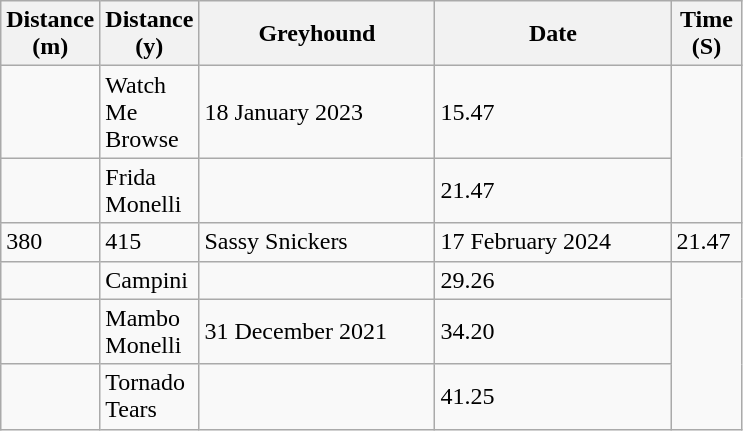<table class="wikitable sortable">
<tr>
<th width=40>Distance (m)</th>
<th width=40>Distance (y)</th>
<th width=150>Greyhound</th>
<th width=150>Date</th>
<th width=40>Time (S)</th>
</tr>
<tr>
<td></td>
<td>Watch Me Browse</td>
<td>18 January 2023</td>
<td>15.47</td>
</tr>
<tr>
<td></td>
<td>Frida Monelli</td>
<td></td>
<td>21.47</td>
</tr>
<tr>
<td>380</td>
<td>415</td>
<td>Sassy Snickers</td>
<td>17 February 2024</td>
<td>21.47</td>
</tr>
<tr>
<td></td>
<td>Campini</td>
<td></td>
<td>29.26</td>
</tr>
<tr>
<td></td>
<td>Mambo Monelli</td>
<td>31 December 2021</td>
<td>34.20</td>
</tr>
<tr>
<td></td>
<td>Tornado Tears</td>
<td></td>
<td>41.25</td>
</tr>
</table>
